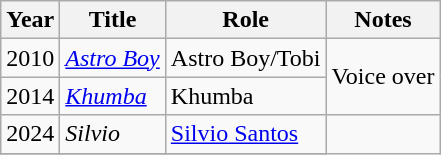<table class="wikitable">
<tr>
<th>Year</th>
<th>Title</th>
<th>Role</th>
<th>Notes</th>
</tr>
<tr>
<td>2010</td>
<td><em><a href='#'>Astro Boy</a></em></td>
<td>Astro Boy/Tobi</td>
<td rowspan=2>Voice over</td>
</tr>
<tr>
<td>2014</td>
<td><em><a href='#'>Khumba</a></em></td>
<td>Khumba</td>
</tr>
<tr>
<td>2024</td>
<td><em>Silvio</em></td>
<td><a href='#'>Silvio Santos</a></td>
</tr>
<tr>
</tr>
</table>
